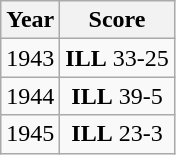<table class="wikitable sortable" style="text-align: center;">
<tr>
<th>Year</th>
<th>Score</th>
</tr>
<tr>
<td>1943</td>
<td><strong>ILL</strong> 33-25</td>
</tr>
<tr>
<td>1944</td>
<td><strong>ILL</strong> 39-5</td>
</tr>
<tr>
<td>1945</td>
<td><strong>ILL</strong> 23-3</td>
</tr>
</table>
